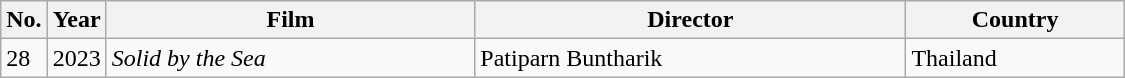<table class=wikitable style="width:750px">
<tr>
<th width=10>No.</th>
<th width=10>Year</th>
<th>Film</th>
<th>Director</th>
<th>Country</th>
</tr>
<tr>
<td>28</td>
<td>2023</td>
<td><em>Solid by the Sea</em></td>
<td>Patiparn Buntharik</td>
<td>Thailand</td>
</tr>
</table>
